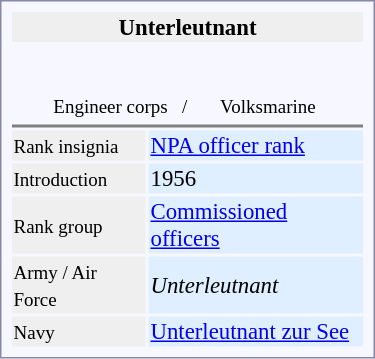<table style="border:1px solid #8888aa; background-color:#f7f8ff; padding:5px; font-size:95%; margin: 0px 12px 12px 0px; float:right; width:250px">
<tr ---->
<td bgcolor="#efefef" colspan=2 align="center"> <strong>Unterleutnant <small> </small></strong></td>
</tr>
<tr ---->
<td align="center" colspan=2 style="border-bottom:2px solid gray;font-size:smaller"><br><table align="center">
<tr>
<td>     <br>Engineer corps   /       Volksmarine</td>
<td></td>
</tr>
</table>
</td>
</tr>
<tr ---->
<td bgcolor="#efefef"><small>Rank insignia</small></td>
<td bgcolor="#dfefff"><a href='#'>NPA officer rank</a></td>
</tr>
<tr ---->
<td bgcolor="#efefef"><small>Introduction</small></td>
<td bgcolor="#dfefff">1956</td>
</tr>
<tr ---->
<td bgcolor="#efefef"><small>Rank group</small></td>
<td bgcolor="#dfefff"><a href='#'>Commissioned officers</a></td>
</tr>
<tr ---->
<td bgcolor="#efefef"><small>Army / Air Force</small></td>
<td bgcolor="#dfefff"><em>Unterleutnant</em></td>
</tr>
<tr ---->
<td bgcolor="#efefef"><small>Navy</small></td>
<td bgcolor="#dfefff"><a href='#'>Unterleutnant zur See</a></td>
</tr>
</table>
